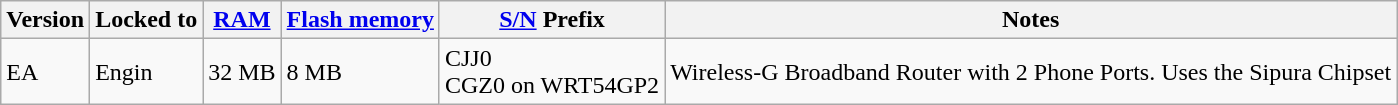<table class="wikitable sortable">
<tr>
<th>Version</th>
<th>Locked to</th>
<th><a href='#'>RAM</a></th>
<th><a href='#'>Flash memory</a></th>
<th><a href='#'>S/N</a> Prefix</th>
<th>Notes</th>
</tr>
<tr>
<td>EA</td>
<td>Engin</td>
<td>32 MB</td>
<td>8 MB</td>
<td>CJJ0<br>CGZ0 on WRT54GP2</td>
<td>Wireless-G Broadband Router with 2 Phone Ports. Uses the Sipura Chipset</td>
</tr>
</table>
